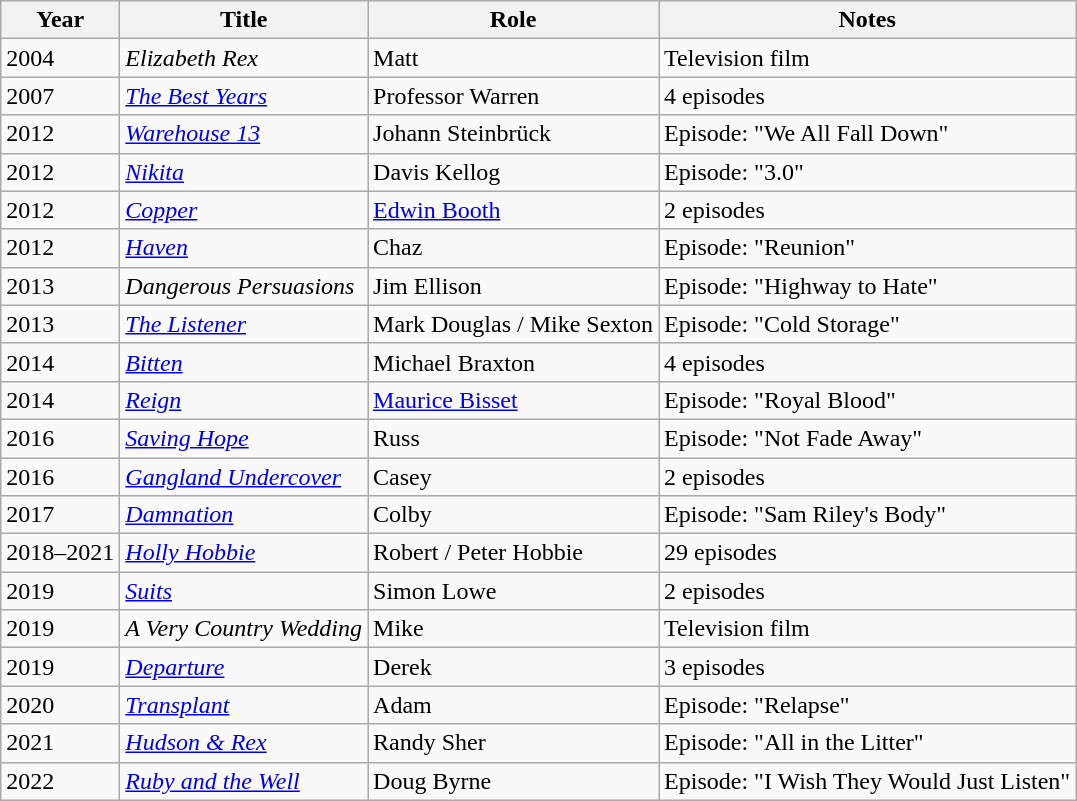<table class="wikitable sortable">
<tr>
<th>Year</th>
<th>Title</th>
<th>Role</th>
<th class="unsortable">Notes</th>
</tr>
<tr>
<td>2004</td>
<td><em>Elizabeth Rex</em></td>
<td>Matt</td>
<td>Television film</td>
</tr>
<tr>
<td>2007</td>
<td data-sort-value="Best Years, The"><em><a href='#'>The Best Years</a></em></td>
<td>Professor Warren</td>
<td>4 episodes</td>
</tr>
<tr>
<td>2012</td>
<td><em><a href='#'>Warehouse 13</a></em></td>
<td>Johann Steinbrück</td>
<td>Episode: "We All Fall Down"</td>
</tr>
<tr>
<td>2012</td>
<td><a href='#'><em>Nikita</em></a></td>
<td>Davis Kellog</td>
<td>Episode: "3.0"</td>
</tr>
<tr>
<td>2012</td>
<td><a href='#'><em>Copper</em></a></td>
<td><a href='#'>Edwin Booth</a></td>
<td>2 episodes</td>
</tr>
<tr>
<td>2012</td>
<td><a href='#'><em>Haven</em></a></td>
<td>Chaz</td>
<td>Episode: "Reunion"</td>
</tr>
<tr>
<td>2013</td>
<td><em>Dangerous Persuasions</em></td>
<td>Jim Ellison</td>
<td>Episode: "Highway to Hate"</td>
</tr>
<tr>
<td>2013</td>
<td data-sort-value="Listener, The"><a href='#'><em>The Listener</em></a></td>
<td>Mark Douglas / Mike Sexton</td>
<td>Episode: "Cold Storage"</td>
</tr>
<tr>
<td>2014</td>
<td><a href='#'><em>Bitten</em></a></td>
<td>Michael Braxton</td>
<td>4 episodes</td>
</tr>
<tr>
<td>2014</td>
<td><a href='#'><em>Reign</em></a></td>
<td><a href='#'>Maurice Bisset</a></td>
<td>Episode: "Royal Blood"</td>
</tr>
<tr>
<td>2016</td>
<td><em><a href='#'>Saving Hope</a></em></td>
<td>Russ</td>
<td>Episode: "Not Fade Away"</td>
</tr>
<tr>
<td>2016</td>
<td><em><a href='#'>Gangland Undercover</a></em></td>
<td>Casey</td>
<td>2 episodes</td>
</tr>
<tr>
<td>2017</td>
<td><a href='#'><em>Damnation</em></a></td>
<td>Colby</td>
<td>Episode: "Sam Riley's Body"</td>
</tr>
<tr>
<td>2018–2021</td>
<td><a href='#'><em>Holly Hobbie</em></a></td>
<td>Robert / Peter Hobbie</td>
<td>29 episodes</td>
</tr>
<tr>
<td>2019</td>
<td><a href='#'><em>Suits</em></a></td>
<td>Simon Lowe</td>
<td>2 episodes</td>
</tr>
<tr>
<td>2019</td>
<td data-sort-value="Very Country Wedding, A"><em>A Very Country Wedding</em></td>
<td>Mike</td>
<td>Television film</td>
</tr>
<tr>
<td>2019</td>
<td><a href='#'><em>Departure</em></a></td>
<td>Derek</td>
<td>3 episodes</td>
</tr>
<tr>
<td>2020</td>
<td><a href='#'><em>Transplant</em></a></td>
<td>Adam</td>
<td>Episode: "Relapse"</td>
</tr>
<tr>
<td>2021</td>
<td><em><a href='#'>Hudson & Rex</a></em></td>
<td>Randy Sher</td>
<td>Episode: "All in the Litter"</td>
</tr>
<tr>
<td>2022</td>
<td><em><a href='#'>Ruby and the Well</a></em></td>
<td>Doug Byrne</td>
<td>Episode: "I Wish They Would Just Listen"</td>
</tr>
</table>
